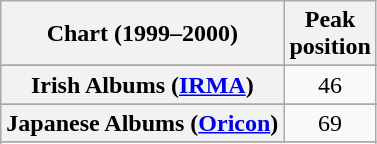<table class="wikitable sortable plainrowheaders" style="text-align:center;">
<tr>
<th>Chart (1999–2000)</th>
<th>Peak<br>position</th>
</tr>
<tr>
</tr>
<tr>
</tr>
<tr>
</tr>
<tr>
</tr>
<tr>
</tr>
<tr>
</tr>
<tr>
<th scope="row">Irish Albums (<a href='#'>IRMA</a>)</th>
<td>46</td>
</tr>
<tr>
</tr>
<tr>
<th scope="row">Japanese Albums (<a href='#'>Oricon</a>)</th>
<td>69</td>
</tr>
<tr>
</tr>
<tr>
</tr>
<tr>
</tr>
</table>
